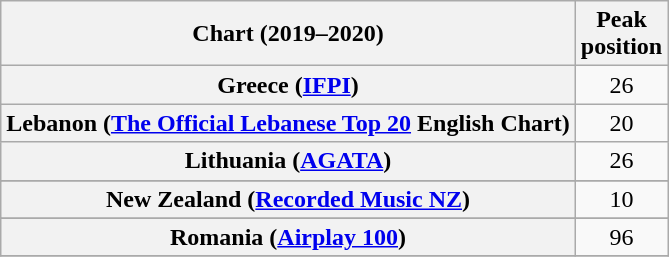<table class="wikitable sortable plainrowheaders" style="text-align:center">
<tr>
<th scope="col">Chart (2019–2020)</th>
<th scope="col">Peak<br>position</th>
</tr>
<tr>
<th scope="row">Greece (<a href='#'>IFPI</a>)</th>
<td>26</td>
</tr>
<tr>
<th scope="row">Lebanon (<a href='#'>The Official Lebanese Top 20</a> English Chart)</th>
<td>20</td>
</tr>
<tr>
<th scope="row">Lithuania (<a href='#'>AGATA</a>)</th>
<td>26</td>
</tr>
<tr>
</tr>
<tr>
</tr>
<tr>
<th scope="row">New Zealand (<a href='#'>Recorded Music NZ</a>)</th>
<td>10</td>
</tr>
<tr>
</tr>
<tr>
<th scope="row">Romania (<a href='#'>Airplay 100</a>)</th>
<td>96</td>
</tr>
<tr>
</tr>
</table>
